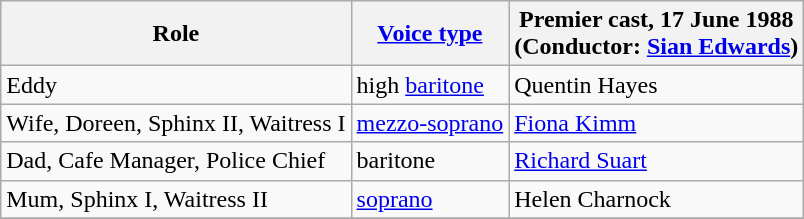<table class=wikitable>
<tr>
<th>Role</th>
<th><a href='#'>Voice type</a></th>
<th>Premier cast, 17 June 1988<br>(Conductor: <a href='#'>Sian Edwards</a>)</th>
</tr>
<tr>
<td>Eddy</td>
<td>high <a href='#'>baritone</a></td>
<td>Quentin Hayes</td>
</tr>
<tr>
<td>Wife, Doreen, Sphinx II, Waitress I</td>
<td><a href='#'>mezzo-soprano</a></td>
<td><a href='#'>Fiona Kimm</a></td>
</tr>
<tr>
<td>Dad, Cafe Manager, Police Chief</td>
<td>baritone</td>
<td><a href='#'>Richard Suart</a></td>
</tr>
<tr>
<td>Mum, Sphinx I, Waitress II</td>
<td><a href='#'>soprano</a></td>
<td>Helen Charnock</td>
</tr>
<tr>
</tr>
</table>
